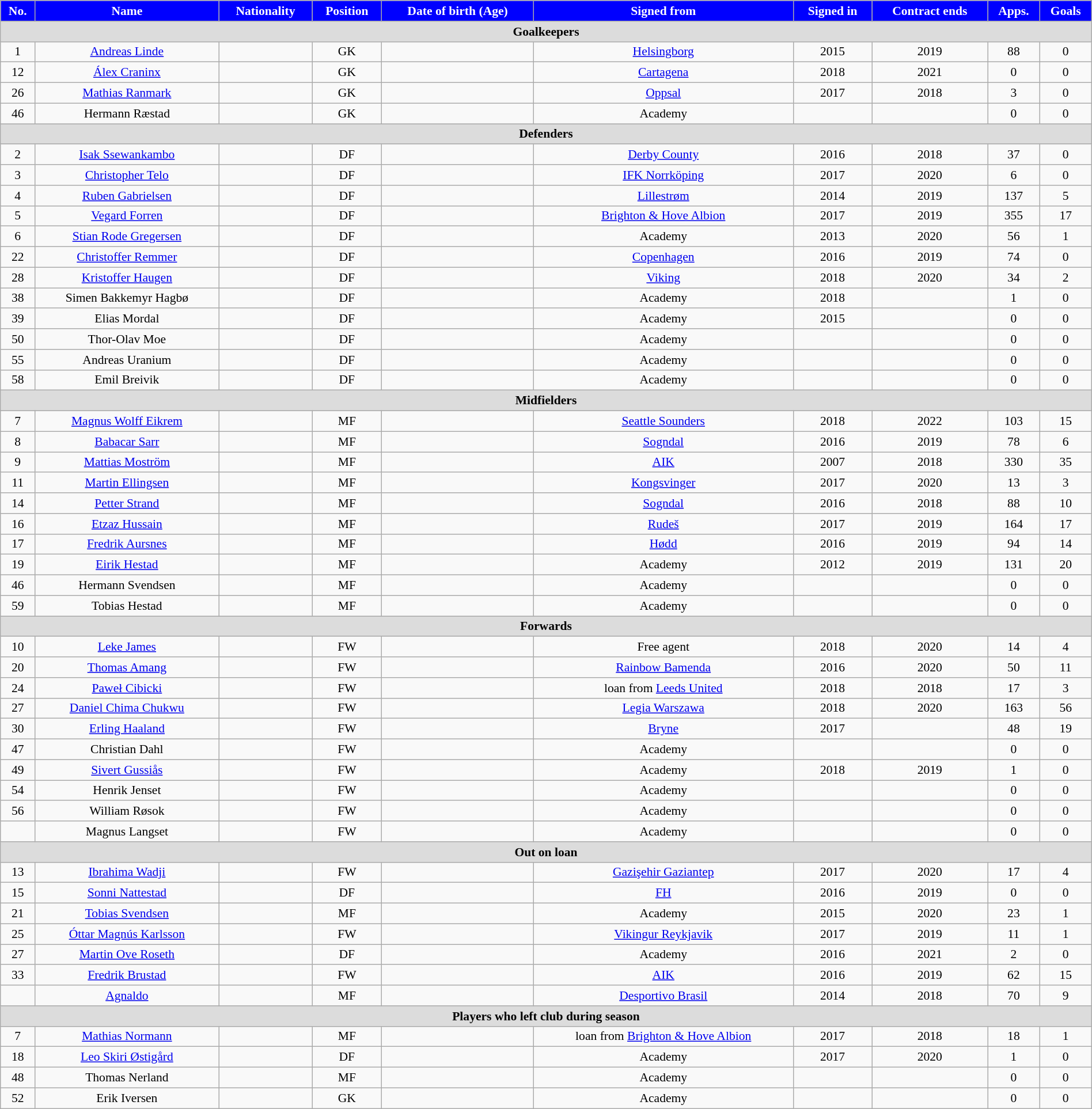<table class="wikitable"  style="text-align:center; font-size:90%; width:100%;">
<tr>
<th style="background:#00f; color:white; text-align:center;">No.</th>
<th style="background:#00f; color:white; text-align:center;">Name</th>
<th style="background:#00f; color:white; text-align:center;">Nationality</th>
<th style="background:#00f; color:white; text-align:center;">Position</th>
<th style="background:#00f; color:white; text-align:center;">Date of birth (Age)</th>
<th style="background:#00f; color:white; text-align:center;">Signed from</th>
<th style="background:#00f; color:white; text-align:center;">Signed in</th>
<th style="background:#00f; color:white; text-align:center;">Contract ends</th>
<th style="background:#00f; color:white; text-align:center;">Apps.</th>
<th style="background:#00f; color:white; text-align:center;">Goals</th>
</tr>
<tr>
<th colspan="11"  style="background:#dcdcdc; text-align:center;">Goalkeepers</th>
</tr>
<tr>
<td>1</td>
<td><a href='#'>Andreas Linde</a></td>
<td></td>
<td>GK</td>
<td></td>
<td><a href='#'>Helsingborg</a></td>
<td>2015</td>
<td>2019</td>
<td>88</td>
<td>0</td>
</tr>
<tr>
<td>12</td>
<td><a href='#'>Álex Craninx</a></td>
<td></td>
<td>GK</td>
<td></td>
<td><a href='#'>Cartagena</a></td>
<td>2018</td>
<td>2021</td>
<td>0</td>
<td>0</td>
</tr>
<tr>
<td>26</td>
<td><a href='#'>Mathias Ranmark</a></td>
<td></td>
<td>GK</td>
<td></td>
<td><a href='#'>Oppsal</a></td>
<td>2017</td>
<td>2018</td>
<td>3</td>
<td>0</td>
</tr>
<tr>
<td>46</td>
<td>Hermann Ræstad</td>
<td></td>
<td>GK</td>
<td></td>
<td>Academy</td>
<td></td>
<td></td>
<td>0</td>
<td>0</td>
</tr>
<tr>
<th colspan="11"  style="background:#dcdcdc; text-align:center;">Defenders</th>
</tr>
<tr>
<td>2</td>
<td><a href='#'>Isak Ssewankambo</a></td>
<td></td>
<td>DF</td>
<td></td>
<td><a href='#'>Derby County</a></td>
<td>2016</td>
<td>2018</td>
<td>37</td>
<td>0</td>
</tr>
<tr>
<td>3</td>
<td><a href='#'>Christopher Telo</a></td>
<td></td>
<td>DF</td>
<td></td>
<td><a href='#'>IFK Norrköping</a></td>
<td>2017</td>
<td>2020</td>
<td>6</td>
<td>0</td>
</tr>
<tr>
<td>4</td>
<td><a href='#'>Ruben Gabrielsen</a></td>
<td></td>
<td>DF</td>
<td></td>
<td><a href='#'>Lillestrøm</a></td>
<td>2014</td>
<td>2019</td>
<td>137</td>
<td>5</td>
</tr>
<tr>
<td>5</td>
<td><a href='#'>Vegard Forren</a></td>
<td></td>
<td>DF</td>
<td></td>
<td><a href='#'>Brighton & Hove Albion</a></td>
<td>2017</td>
<td>2019</td>
<td>355</td>
<td>17</td>
</tr>
<tr>
<td>6</td>
<td><a href='#'>Stian Rode Gregersen</a></td>
<td></td>
<td>DF</td>
<td></td>
<td>Academy</td>
<td>2013</td>
<td>2020</td>
<td>56</td>
<td>1</td>
</tr>
<tr>
<td>22</td>
<td><a href='#'>Christoffer Remmer</a></td>
<td></td>
<td>DF</td>
<td></td>
<td><a href='#'>Copenhagen</a></td>
<td>2016</td>
<td>2019</td>
<td>74</td>
<td>0</td>
</tr>
<tr>
<td>28</td>
<td><a href='#'>Kristoffer Haugen</a></td>
<td></td>
<td>DF</td>
<td></td>
<td><a href='#'>Viking</a></td>
<td>2018</td>
<td>2020</td>
<td>34</td>
<td>2</td>
</tr>
<tr>
<td>38</td>
<td>Simen Bakkemyr Hagbø</td>
<td></td>
<td>DF</td>
<td></td>
<td>Academy</td>
<td>2018</td>
<td></td>
<td>1</td>
<td>0</td>
</tr>
<tr>
<td>39</td>
<td>Elias Mordal</td>
<td></td>
<td>DF</td>
<td></td>
<td>Academy</td>
<td>2015</td>
<td></td>
<td>0</td>
<td>0</td>
</tr>
<tr>
<td>50</td>
<td>Thor-Olav Moe</td>
<td></td>
<td>DF</td>
<td></td>
<td>Academy</td>
<td></td>
<td></td>
<td>0</td>
<td>0</td>
</tr>
<tr>
<td>55</td>
<td>Andreas Uranium</td>
<td></td>
<td>DF</td>
<td></td>
<td>Academy</td>
<td></td>
<td></td>
<td>0</td>
<td>0</td>
</tr>
<tr>
<td>58</td>
<td>Emil Breivik</td>
<td></td>
<td>DF</td>
<td></td>
<td>Academy</td>
<td></td>
<td></td>
<td>0</td>
<td>0</td>
</tr>
<tr>
<th colspan="11"  style="background:#dcdcdc; text-align:center;">Midfielders</th>
</tr>
<tr>
<td>7</td>
<td><a href='#'>Magnus Wolff Eikrem</a></td>
<td></td>
<td>MF</td>
<td></td>
<td><a href='#'>Seattle Sounders</a></td>
<td>2018</td>
<td>2022</td>
<td>103</td>
<td>15</td>
</tr>
<tr>
<td>8</td>
<td><a href='#'>Babacar Sarr</a></td>
<td></td>
<td>MF</td>
<td></td>
<td><a href='#'>Sogndal</a></td>
<td>2016</td>
<td>2019</td>
<td>78</td>
<td>6</td>
</tr>
<tr>
<td>9</td>
<td><a href='#'>Mattias Moström</a></td>
<td></td>
<td>MF</td>
<td></td>
<td><a href='#'>AIK</a></td>
<td>2007</td>
<td>2018</td>
<td>330</td>
<td>35</td>
</tr>
<tr>
<td>11</td>
<td><a href='#'>Martin Ellingsen</a></td>
<td></td>
<td>MF</td>
<td></td>
<td><a href='#'>Kongsvinger</a></td>
<td>2017</td>
<td>2020</td>
<td>13</td>
<td>3</td>
</tr>
<tr>
<td>14</td>
<td><a href='#'>Petter Strand</a></td>
<td></td>
<td>MF</td>
<td></td>
<td><a href='#'>Sogndal</a></td>
<td>2016</td>
<td>2018</td>
<td>88</td>
<td>10</td>
</tr>
<tr>
<td>16</td>
<td><a href='#'>Etzaz Hussain</a></td>
<td></td>
<td>MF</td>
<td></td>
<td><a href='#'>Rudeš</a></td>
<td>2017</td>
<td>2019</td>
<td>164</td>
<td>17</td>
</tr>
<tr>
<td>17</td>
<td><a href='#'>Fredrik Aursnes</a></td>
<td></td>
<td>MF</td>
<td></td>
<td><a href='#'>Hødd</a></td>
<td>2016</td>
<td>2019</td>
<td>94</td>
<td>14</td>
</tr>
<tr>
<td>19</td>
<td><a href='#'>Eirik Hestad</a></td>
<td></td>
<td>MF</td>
<td></td>
<td>Academy</td>
<td>2012</td>
<td>2019</td>
<td>131</td>
<td>20</td>
</tr>
<tr>
<td>46</td>
<td>Hermann Svendsen</td>
<td></td>
<td>MF</td>
<td></td>
<td>Academy</td>
<td></td>
<td></td>
<td>0</td>
<td>0</td>
</tr>
<tr>
<td>59</td>
<td>Tobias Hestad</td>
<td></td>
<td>MF</td>
<td></td>
<td>Academy</td>
<td></td>
<td></td>
<td>0</td>
<td>0</td>
</tr>
<tr>
<th colspan="11"  style="background:#dcdcdc; text-align:center;">Forwards</th>
</tr>
<tr>
<td>10</td>
<td><a href='#'>Leke James</a></td>
<td></td>
<td>FW</td>
<td></td>
<td>Free agent</td>
<td>2018</td>
<td>2020</td>
<td>14</td>
<td>4</td>
</tr>
<tr>
<td>20</td>
<td><a href='#'>Thomas Amang</a></td>
<td></td>
<td>FW</td>
<td></td>
<td><a href='#'>Rainbow Bamenda</a></td>
<td>2016</td>
<td>2020</td>
<td>50</td>
<td>11</td>
</tr>
<tr>
<td>24</td>
<td><a href='#'>Paweł Cibicki</a></td>
<td></td>
<td>FW</td>
<td></td>
<td>loan from <a href='#'>Leeds United</a></td>
<td>2018</td>
<td>2018</td>
<td>17</td>
<td>3</td>
</tr>
<tr>
<td>27</td>
<td><a href='#'>Daniel Chima Chukwu</a></td>
<td></td>
<td>FW</td>
<td></td>
<td><a href='#'>Legia Warszawa</a></td>
<td>2018</td>
<td>2020</td>
<td>163</td>
<td>56</td>
</tr>
<tr>
<td>30</td>
<td><a href='#'>Erling Haaland</a></td>
<td></td>
<td>FW</td>
<td></td>
<td><a href='#'>Bryne</a></td>
<td>2017</td>
<td></td>
<td>48</td>
<td>19</td>
</tr>
<tr>
<td>47</td>
<td>Christian Dahl</td>
<td></td>
<td>FW</td>
<td></td>
<td>Academy</td>
<td></td>
<td></td>
<td>0</td>
<td>0</td>
</tr>
<tr>
<td>49</td>
<td><a href='#'>Sivert Gussiås</a></td>
<td></td>
<td>FW</td>
<td></td>
<td>Academy</td>
<td>2018</td>
<td>2019</td>
<td>1</td>
<td>0</td>
</tr>
<tr>
<td>54</td>
<td>Henrik Jenset</td>
<td></td>
<td>FW</td>
<td></td>
<td>Academy</td>
<td></td>
<td></td>
<td>0</td>
<td>0</td>
</tr>
<tr>
<td>56</td>
<td>William Røsok</td>
<td></td>
<td>FW</td>
<td></td>
<td>Academy</td>
<td></td>
<td></td>
<td>0</td>
<td>0</td>
</tr>
<tr>
<td></td>
<td>Magnus Langset</td>
<td></td>
<td>FW</td>
<td></td>
<td>Academy</td>
<td></td>
<td></td>
<td>0</td>
<td>0</td>
</tr>
<tr>
<th colspan="11"  style="background:#dcdcdc; text-align:center;">Out on loan</th>
</tr>
<tr>
<td>13</td>
<td><a href='#'>Ibrahima Wadji</a></td>
<td></td>
<td>FW</td>
<td></td>
<td><a href='#'>Gazişehir Gaziantep</a></td>
<td>2017</td>
<td>2020</td>
<td>17</td>
<td>4</td>
</tr>
<tr>
<td>15</td>
<td><a href='#'>Sonni Nattestad</a></td>
<td></td>
<td>DF</td>
<td></td>
<td><a href='#'>FH</a></td>
<td>2016</td>
<td>2019</td>
<td>0</td>
<td>0</td>
</tr>
<tr>
<td>21</td>
<td><a href='#'>Tobias Svendsen</a></td>
<td></td>
<td>MF</td>
<td></td>
<td>Academy</td>
<td>2015</td>
<td>2020</td>
<td>23</td>
<td>1</td>
</tr>
<tr>
<td>25</td>
<td><a href='#'>Óttar Magnús Karlsson</a></td>
<td></td>
<td>FW</td>
<td></td>
<td><a href='#'>Vikingur Reykjavik</a></td>
<td>2017</td>
<td>2019</td>
<td>11</td>
<td>1</td>
</tr>
<tr>
<td>27</td>
<td><a href='#'>Martin Ove Roseth</a></td>
<td></td>
<td>DF</td>
<td></td>
<td>Academy</td>
<td>2016</td>
<td>2021</td>
<td>2</td>
<td>0</td>
</tr>
<tr>
<td>33</td>
<td><a href='#'>Fredrik Brustad</a></td>
<td></td>
<td>FW</td>
<td></td>
<td><a href='#'>AIK</a></td>
<td>2016</td>
<td>2019</td>
<td>62</td>
<td>15</td>
</tr>
<tr>
<td></td>
<td><a href='#'>Agnaldo</a></td>
<td></td>
<td>MF</td>
<td></td>
<td><a href='#'>Desportivo Brasil</a></td>
<td>2014</td>
<td>2018</td>
<td>70</td>
<td>9</td>
</tr>
<tr>
<th colspan="11"  style="background:#dcdcdc; text-align:center;">Players who left club during season</th>
</tr>
<tr>
<td>7</td>
<td><a href='#'>Mathias Normann</a></td>
<td></td>
<td>MF</td>
<td></td>
<td>loan from <a href='#'>Brighton & Hove Albion</a></td>
<td>2017</td>
<td>2018</td>
<td>18</td>
<td>1</td>
</tr>
<tr>
<td>18</td>
<td><a href='#'>Leo Skiri Østigård</a></td>
<td></td>
<td>DF</td>
<td></td>
<td>Academy</td>
<td>2017</td>
<td>2020</td>
<td>1</td>
<td>0</td>
</tr>
<tr>
<td>48</td>
<td>Thomas Nerland</td>
<td></td>
<td>MF</td>
<td></td>
<td>Academy</td>
<td></td>
<td></td>
<td>0</td>
<td>0</td>
</tr>
<tr>
<td>52</td>
<td>Erik Iversen</td>
<td></td>
<td>GK</td>
<td></td>
<td>Academy</td>
<td></td>
<td></td>
<td>0</td>
<td>0</td>
</tr>
</table>
